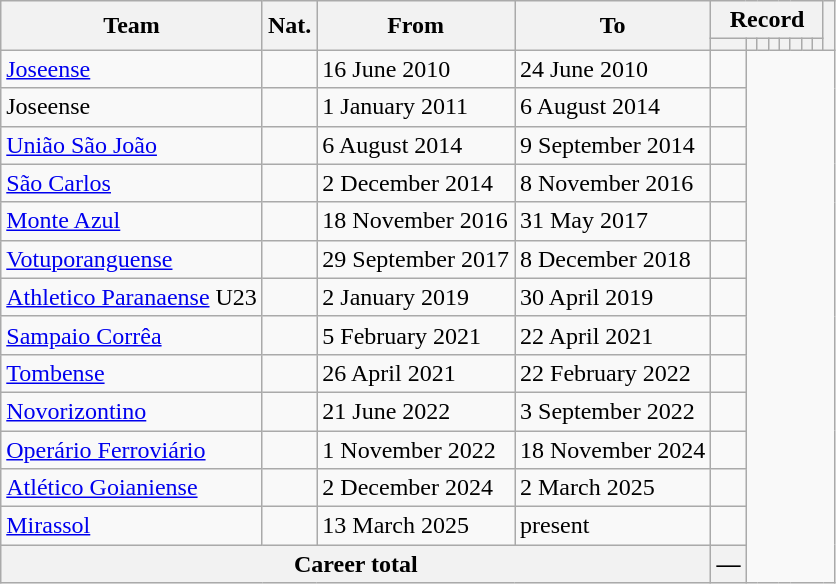<table class="wikitable" style="text-align: center">
<tr>
<th rowspan="2">Team</th>
<th rowspan="2">Nat.</th>
<th rowspan="2">From</th>
<th rowspan="2">To</th>
<th colspan="8">Record</th>
<th rowspan=2></th>
</tr>
<tr>
<th></th>
<th></th>
<th></th>
<th></th>
<th></th>
<th></th>
<th></th>
<th></th>
</tr>
<tr>
<td align="left"><a href='#'>Joseense</a></td>
<td></td>
<td align=left>16 June 2010</td>
<td align=left>24 June 2010<br></td>
<td></td>
</tr>
<tr>
<td align="left">Joseense</td>
<td></td>
<td align=left>1 January 2011</td>
<td align=left>6 August 2014<br></td>
<td></td>
</tr>
<tr>
<td align="left"><a href='#'>União São João</a></td>
<td></td>
<td align=left>6 August 2014</td>
<td align=left>9 September 2014<br></td>
<td></td>
</tr>
<tr>
<td align="left"><a href='#'>São Carlos</a></td>
<td></td>
<td align=left>2 December 2014</td>
<td align=left>8 November 2016<br></td>
<td></td>
</tr>
<tr>
<td align="left"><a href='#'>Monte Azul</a></td>
<td></td>
<td align=left>18 November 2016</td>
<td align=left>31 May 2017<br></td>
<td></td>
</tr>
<tr>
<td align="left"><a href='#'>Votuporanguense</a></td>
<td></td>
<td align=left>29 September 2017</td>
<td align=left>8 December 2018<br></td>
<td></td>
</tr>
<tr>
<td align="left"><a href='#'>Athletico Paranaense</a> U23</td>
<td></td>
<td align=left>2 January 2019</td>
<td align=left>30 April 2019<br></td>
<td></td>
</tr>
<tr>
<td align="left"><a href='#'>Sampaio Corrêa</a></td>
<td></td>
<td align=left>5 February 2021</td>
<td align=left>22 April 2021<br></td>
<td></td>
</tr>
<tr>
<td align="left"><a href='#'>Tombense</a></td>
<td></td>
<td align=left>26 April 2021</td>
<td align=left>22 February 2022<br></td>
<td></td>
</tr>
<tr>
<td align="left"><a href='#'>Novorizontino</a></td>
<td></td>
<td align=left>21 June 2022</td>
<td align=left>3 September 2022<br></td>
<td></td>
</tr>
<tr>
<td align="left"><a href='#'>Operário Ferroviário</a></td>
<td></td>
<td align=left>1 November 2022</td>
<td align=left>18 November 2024<br></td>
<td></td>
</tr>
<tr>
<td align="left"><a href='#'>Atlético Goianiense</a></td>
<td></td>
<td align=left>2 December 2024</td>
<td align=left>2 March 2025<br></td>
<td></td>
</tr>
<tr>
<td align="left"><a href='#'>Mirassol</a></td>
<td></td>
<td align=left>13 March 2025</td>
<td align=left>present<br></td>
<td></td>
</tr>
<tr>
<th colspan=4><strong>Career total</strong><br></th>
<th>—</th>
</tr>
</table>
